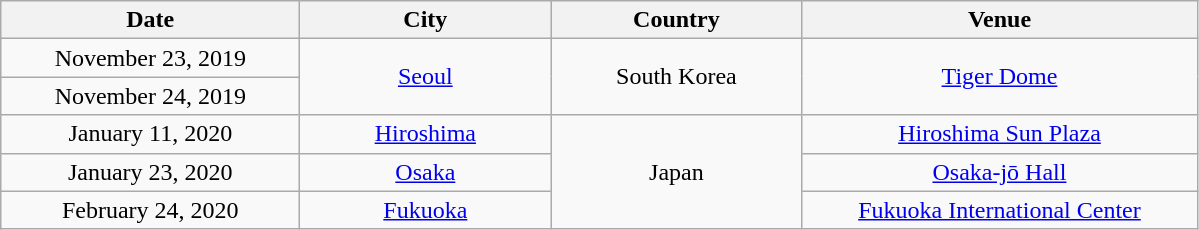<table class="wikitable" style="text-align:center;">
<tr>
<th scope="col" style="width:12em;">Date</th>
<th scope="col" style="width:10em;">City</th>
<th scope="col" style="width:10em;">Country</th>
<th scope="col" style="width:16em;">Venue</th>
</tr>
<tr>
<td>November 23, 2019</td>
<td rowspan="2"><a href='#'>Seoul</a></td>
<td rowspan="2">South Korea</td>
<td rowspan="2"><a href='#'>Tiger Dome</a></td>
</tr>
<tr>
<td>November 24, 2019</td>
</tr>
<tr>
<td>January 11, 2020</td>
<td><a href='#'>Hiroshima</a></td>
<td rowspan="3">Japan</td>
<td><a href='#'>Hiroshima Sun Plaza</a></td>
</tr>
<tr>
<td>January 23, 2020</td>
<td><a href='#'>Osaka</a></td>
<td><a href='#'>Osaka-jō Hall</a></td>
</tr>
<tr>
<td>February 24, 2020</td>
<td><a href='#'>Fukuoka</a></td>
<td><a href='#'>Fukuoka International Center</a></td>
</tr>
</table>
